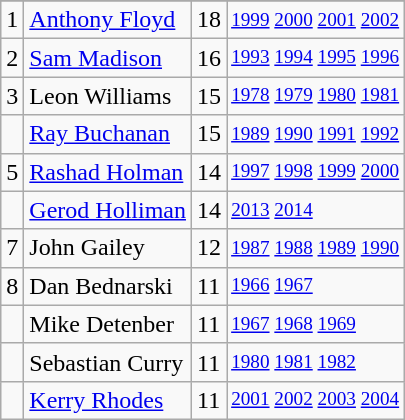<table class="wikitable">
<tr>
</tr>
<tr>
<td>1</td>
<td><a href='#'>Anthony Floyd</a></td>
<td>18</td>
<td style="font-size:80%;"><a href='#'>1999</a> <a href='#'>2000</a> <a href='#'>2001</a> <a href='#'>2002</a></td>
</tr>
<tr>
<td>2</td>
<td><a href='#'>Sam Madison</a></td>
<td>16</td>
<td style="font-size:80%;"><a href='#'>1993</a> <a href='#'>1994</a> <a href='#'>1995</a> <a href='#'>1996</a></td>
</tr>
<tr>
<td>3</td>
<td>Leon Williams</td>
<td>15</td>
<td style="font-size:80%;"><a href='#'>1978</a> <a href='#'>1979</a> <a href='#'>1980</a> <a href='#'>1981</a></td>
</tr>
<tr>
<td></td>
<td><a href='#'>Ray Buchanan</a></td>
<td>15</td>
<td style="font-size:80%;"><a href='#'>1989</a> <a href='#'>1990</a> <a href='#'>1991</a> <a href='#'>1992</a></td>
</tr>
<tr>
<td>5</td>
<td><a href='#'>Rashad Holman</a></td>
<td>14</td>
<td style="font-size:80%;"><a href='#'>1997</a> <a href='#'>1998</a> <a href='#'>1999</a> <a href='#'>2000</a></td>
</tr>
<tr>
<td></td>
<td><a href='#'>Gerod Holliman</a></td>
<td>14</td>
<td style="font-size:80%;"><a href='#'>2013</a> <a href='#'>2014</a></td>
</tr>
<tr>
<td>7</td>
<td>John Gailey</td>
<td>12</td>
<td style="font-size:80%;"><a href='#'>1987</a> <a href='#'>1988</a> <a href='#'>1989</a> <a href='#'>1990</a></td>
</tr>
<tr>
<td>8</td>
<td>Dan Bednarski</td>
<td>11</td>
<td style="font-size:80%;"><a href='#'>1966</a> <a href='#'>1967</a></td>
</tr>
<tr>
<td></td>
<td>Mike Detenber</td>
<td>11</td>
<td style="font-size:80%;"><a href='#'>1967</a> <a href='#'>1968</a> <a href='#'>1969</a></td>
</tr>
<tr>
<td></td>
<td>Sebastian Curry</td>
<td>11</td>
<td style="font-size:80%;"><a href='#'>1980</a> <a href='#'>1981</a> <a href='#'>1982</a></td>
</tr>
<tr>
<td></td>
<td><a href='#'>Kerry Rhodes</a></td>
<td>11</td>
<td style="font-size:80%;"><a href='#'>2001</a> <a href='#'>2002</a> <a href='#'>2003</a> <a href='#'>2004</a></td>
</tr>
</table>
